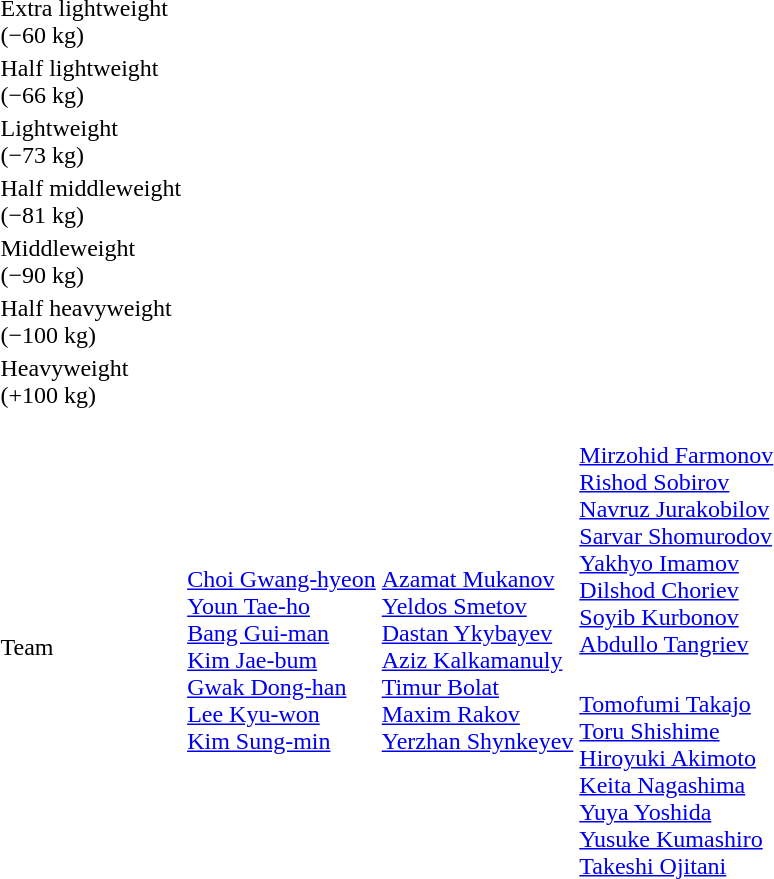<table>
<tr>
<td rowspan=2>Extra lightweight<br>(−60 kg) </td>
<td rowspan=2></td>
<td rowspan=2></td>
<td></td>
</tr>
<tr>
<td></td>
</tr>
<tr>
<td rowspan=2>Half lightweight<br>(−66 kg) </td>
<td rowspan=2></td>
<td rowspan=2></td>
<td></td>
</tr>
<tr>
<td></td>
</tr>
<tr>
<td rowspan=2>Lightweight<br>(−73 kg) </td>
<td rowspan=2></td>
<td rowspan=2></td>
<td></td>
</tr>
<tr>
<td></td>
</tr>
<tr>
<td rowspan=2>Half middleweight<br>(−81 kg) </td>
<td rowspan=2></td>
<td rowspan=2></td>
<td></td>
</tr>
<tr>
<td></td>
</tr>
<tr>
<td rowspan=2>Middleweight<br>(−90 kg) </td>
<td rowspan=2></td>
<td rowspan=2></td>
<td></td>
</tr>
<tr>
<td></td>
</tr>
<tr>
<td rowspan=2>Half heavyweight<br>(−100 kg) </td>
<td rowspan=2></td>
<td rowspan=2></td>
<td></td>
</tr>
<tr>
<td></td>
</tr>
<tr>
<td rowspan=2>Heavyweight<br>(+100 kg) </td>
<td rowspan=2></td>
<td rowspan=2></td>
<td></td>
</tr>
<tr>
<td></td>
</tr>
<tr>
<td rowspan=2>Team<br></td>
<td rowspan=2><br><a href='#'>Choi Gwang-hyeon</a><br><a href='#'>Youn Tae-ho</a><br><a href='#'>Bang Gui-man</a><br><a href='#'>Kim Jae-bum</a><br><a href='#'>Gwak Dong-han</a><br><a href='#'>Lee Kyu-won</a><br><a href='#'>Kim Sung-min</a></td>
<td rowspan=2><br><a href='#'>Azamat Mukanov</a><br><a href='#'>Yeldos Smetov</a><br><a href='#'>Dastan Ykybayev</a><br><a href='#'>Aziz Kalkamanuly</a><br><a href='#'>Timur Bolat</a><br><a href='#'>Maxim Rakov</a><br><a href='#'>Yerzhan Shynkeyev</a></td>
<td><br><a href='#'>Mirzohid Farmonov</a><br><a href='#'>Rishod Sobirov</a><br><a href='#'>Navruz Jurakobilov</a><br><a href='#'>Sarvar Shomurodov</a><br><a href='#'>Yakhyo Imamov</a><br><a href='#'>Dilshod Choriev</a><br><a href='#'>Soyib Kurbonov</a><br><a href='#'>Abdullo Tangriev</a></td>
</tr>
<tr>
<td><br><a href='#'>Tomofumi Takajo</a><br><a href='#'>Toru Shishime</a><br><a href='#'>Hiroyuki Akimoto</a><br><a href='#'>Keita Nagashima</a><br><a href='#'>Yuya Yoshida</a><br><a href='#'>Yusuke Kumashiro</a><br><a href='#'>Takeshi Ojitani</a></td>
</tr>
</table>
